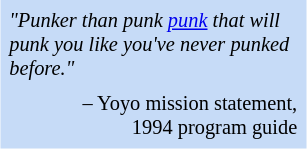<table class="toccolours" style="float: right; margin-left: 1em; margin-right: 2em; font-size: 85%; background:#c6dbf7; color:black; width:15em; max-width: 40%;" cellspacing="5">
<tr>
<td style="text-align: left;"><em>"Punker than punk <a href='#'>punk</a> that will punk you like you've never punked before."</em></td>
</tr>
<tr>
<td style="text-align: right;">– Yoyo mission statement,<br>1994 program guide</td>
</tr>
</table>
